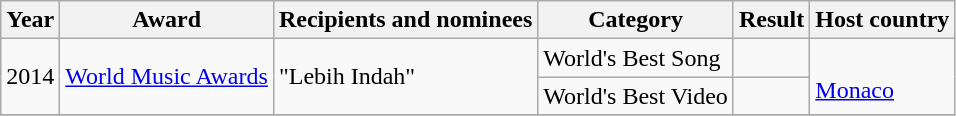<table class="wikitable">
<tr>
<th>Year</th>
<th>Award</th>
<th>Recipients and nominees</th>
<th>Category</th>
<th>Result</th>
<th>Host country</th>
</tr>
<tr>
<td rowspan="2">2014</td>
<td rowspan="2"><a href='#'>World Music Awards</a></td>
<td rowspan="2">"Lebih Indah"</td>
<td rowspan="1">World's Best Song</td>
<td></td>
<td rowspan="2"> <br> <a href='#'>Monaco</a></td>
</tr>
<tr>
<td rowspan="1">World's Best Video</td>
<td></td>
</tr>
<tr>
</tr>
</table>
